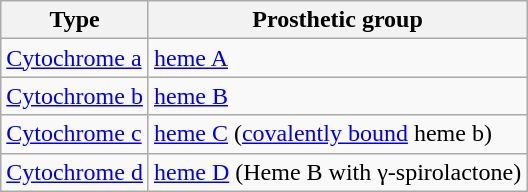<table class="wikitable">
<tr>
<th>Type</th>
<th>Prosthetic group</th>
</tr>
<tr>
<td><a href='#'>Cytochrome a</a></td>
<td><a href='#'>heme A</a></td>
</tr>
<tr>
<td><a href='#'>Cytochrome b</a></td>
<td><a href='#'>heme B</a></td>
</tr>
<tr>
<td><a href='#'>Cytochrome c</a></td>
<td><a href='#'>heme C</a> (<a href='#'>covalently bound</a> heme b)</td>
</tr>
<tr>
<td><a href='#'>Cytochrome d</a></td>
<td><a href='#'>heme D</a> (Heme B with γ-spirolactone)</td>
</tr>
</table>
